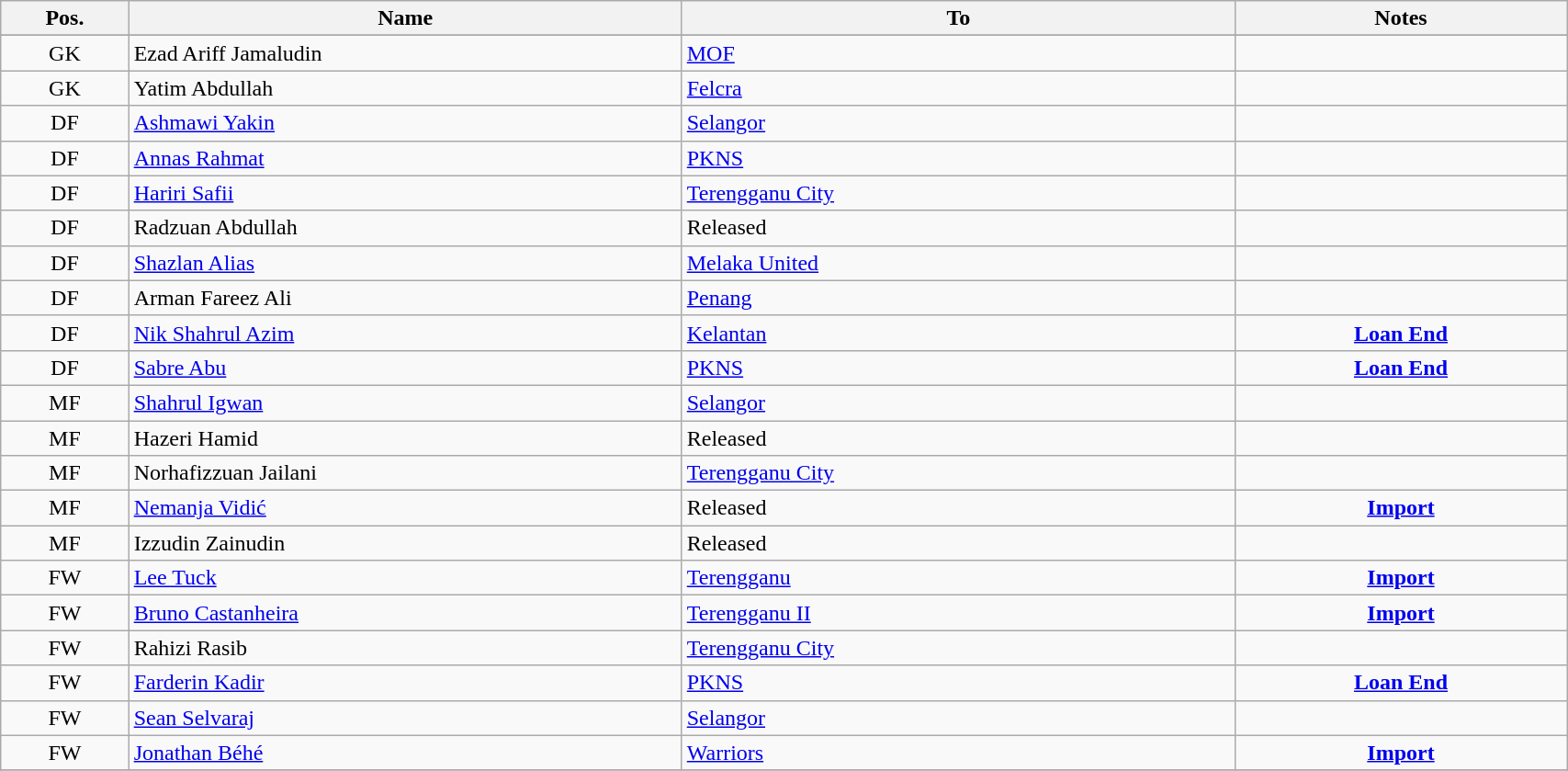<table class="wikitable" style="text-align:center; font-size:100%; width:90%;">
<tr>
<th style="width:2%">Pos.</th>
<th style="width:10%">Name</th>
<th style="width:10%">To</th>
<th style="width:6%">Notes</th>
</tr>
<tr>
</tr>
<tr>
<td>GK</td>
<td align=left> Ezad Ariff Jamaludin</td>
<td align=left> <a href='#'>MOF</a></td>
<td></td>
</tr>
<tr>
<td>GK</td>
<td align=left> Yatim Abdullah</td>
<td align=left> <a href='#'>Felcra</a></td>
<td></td>
</tr>
<tr>
<td>DF</td>
<td align=left> <a href='#'>Ashmawi Yakin</a></td>
<td align=left> <a href='#'>Selangor</a></td>
<td></td>
</tr>
<tr>
<td>DF</td>
<td align=left> <a href='#'>Annas Rahmat</a></td>
<td align=left> <a href='#'>PKNS</a></td>
<td></td>
</tr>
<tr>
<td>DF</td>
<td align=left> <a href='#'>Hariri Safii</a></td>
<td align=left> <a href='#'>Terengganu City</a></td>
<td></td>
</tr>
<tr>
<td>DF</td>
<td align=left> Radzuan Abdullah</td>
<td align=left>Released</td>
<td></td>
</tr>
<tr>
<td>DF</td>
<td align=left> <a href='#'>Shazlan Alias</a></td>
<td align=left> <a href='#'>Melaka United</a></td>
<td></td>
</tr>
<tr>
<td>DF</td>
<td align=left> Arman Fareez Ali</td>
<td align=left> <a href='#'>Penang</a></td>
<td></td>
</tr>
<tr>
<td>DF</td>
<td align=left> <a href='#'>Nik Shahrul Azim</a></td>
<td align=left> <a href='#'>Kelantan</a></td>
<td><strong><a href='#'>Loan End</a></strong></td>
</tr>
<tr>
<td>DF</td>
<td align=left> <a href='#'>Sabre Abu</a></td>
<td align=left> <a href='#'>PKNS</a></td>
<td><strong><a href='#'>Loan End</a></strong></td>
</tr>
<tr>
<td>MF</td>
<td align=left> <a href='#'>Shahrul Igwan</a></td>
<td align=left> <a href='#'>Selangor</a></td>
<td></td>
</tr>
<tr>
<td>MF</td>
<td align=left> Hazeri Hamid</td>
<td align=left>Released</td>
<td></td>
</tr>
<tr>
<td>MF</td>
<td align=left> Norhafizzuan Jailani</td>
<td align=left> <a href='#'>Terengganu City</a></td>
<td></td>
</tr>
<tr>
<td>MF</td>
<td align=left> <a href='#'>Nemanja Vidić</a></td>
<td align=left>Released</td>
<td><strong><a href='#'>Import</a></strong></td>
</tr>
<tr>
<td>MF</td>
<td align=left> Izzudin Zainudin</td>
<td align=left>Released</td>
<td></td>
</tr>
<tr>
<td>FW</td>
<td align=left> <a href='#'>Lee Tuck</a></td>
<td align=left> <a href='#'>Terengganu</a></td>
<td><strong><a href='#'>Import</a></strong></td>
</tr>
<tr>
<td>FW</td>
<td align=left> <a href='#'>Bruno Castanheira</a></td>
<td align=left> <a href='#'>Terengganu II</a></td>
<td><strong><a href='#'>Import</a></strong></td>
</tr>
<tr>
<td>FW</td>
<td align=left> Rahizi Rasib</td>
<td align=left> <a href='#'>Terengganu City</a></td>
<td></td>
</tr>
<tr>
<td>FW</td>
<td align=left> <a href='#'>Farderin Kadir</a></td>
<td align=left> <a href='#'>PKNS</a></td>
<td><strong><a href='#'>Loan End</a></strong></td>
</tr>
<tr>
<td>FW</td>
<td align=left> <a href='#'>Sean Selvaraj</a></td>
<td align=left> <a href='#'>Selangor</a></td>
<td></td>
</tr>
<tr>
<td>FW</td>
<td align=left> <a href='#'>Jonathan Béhé</a></td>
<td align=left> <a href='#'>Warriors</a></td>
<td><strong><a href='#'>Import</a></strong></td>
</tr>
<tr>
</tr>
</table>
